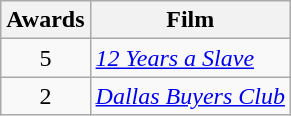<table class="wikitable">
<tr>
<th>Awards</th>
<th>Film</th>
</tr>
<tr>
<td style="text-align:center;">5</td>
<td><em><a href='#'>12 Years a Slave</a></em></td>
</tr>
<tr>
<td style="text-align:center;">2</td>
<td><em><a href='#'>Dallas Buyers Club</a></em></td>
</tr>
</table>
